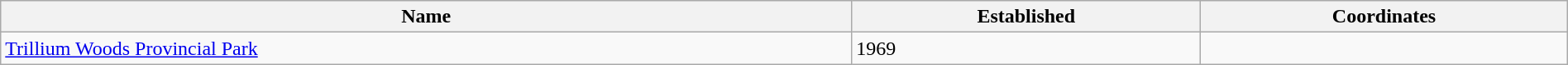<table class='wikitable sortable' style='width:100%'>
<tr>
<th>Name</th>
<th>Established</th>
<th>Coordinates</th>
</tr>
<tr>
<td><a href='#'>Trillium Woods Provincial Park</a></td>
<td>1969</td>
<td></td>
</tr>
</table>
